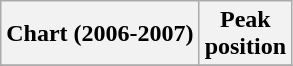<table class="wikitable plainrowheaders" style="text-align:center">
<tr>
<th scope="col">Chart (2006-2007)</th>
<th scope="col">Peak<br>position</th>
</tr>
<tr>
</tr>
</table>
